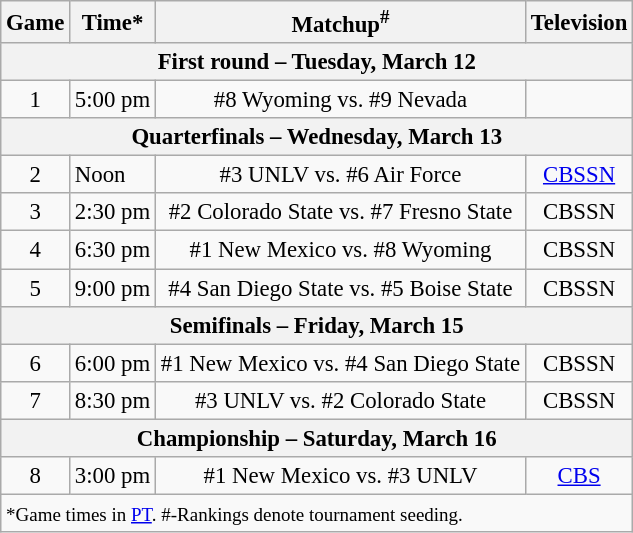<table class="wikitable" style="font-size: 95%">
<tr>
<th>Game</th>
<th>Time*</th>
<th>Matchup<sup>#</sup></th>
<th>Television</th>
</tr>
<tr>
<th colspan=4>First round – Tuesday, March 12</th>
</tr>
<tr>
<td align=center>1</td>
<td>5:00 pm</td>
<td align=center>#8 Wyoming vs. #9 Nevada</td>
<td></td>
</tr>
<tr>
<th colspan=4>Quarterfinals – Wednesday, March 13</th>
</tr>
<tr>
<td align=center>2</td>
<td>Noon</td>
<td align=center>#3 UNLV vs. #6 Air Force</td>
<td align=center><a href='#'>CBSSN</a></td>
</tr>
<tr>
<td align=center>3</td>
<td>2:30 pm</td>
<td align=center>#2 Colorado State vs. #7 Fresno State</td>
<td align=center>CBSSN</td>
</tr>
<tr>
<td align=center>4</td>
<td>6:30 pm</td>
<td align=center>#1 New Mexico vs.  #8 Wyoming</td>
<td align=center>CBSSN</td>
</tr>
<tr>
<td align=center>5</td>
<td>9:00 pm</td>
<td align=center>#4 San Diego State vs. #5 Boise State</td>
<td align=center>CBSSN</td>
</tr>
<tr>
<th colspan=4>Semifinals – Friday, March 15</th>
</tr>
<tr>
<td align=center>6</td>
<td>6:00 pm</td>
<td align=center>#1 New Mexico vs. #4 San Diego State</td>
<td align=center>CBSSN</td>
</tr>
<tr>
<td align=center>7</td>
<td>8:30 pm</td>
<td align=center>#3 UNLV vs. #2 Colorado State</td>
<td align=center>CBSSN</td>
</tr>
<tr>
<th colspan=4>Championship – Saturday, March 16</th>
</tr>
<tr>
<td align=center>8</td>
<td>3:00 pm</td>
<td align=center>#1 New Mexico vs. #3 UNLV</td>
<td align=center><a href='#'>CBS</a></td>
</tr>
<tr>
<td colspan=4><small>*Game times in <a href='#'>PT</a>. #-Rankings denote tournament seeding.</small></td>
</tr>
</table>
